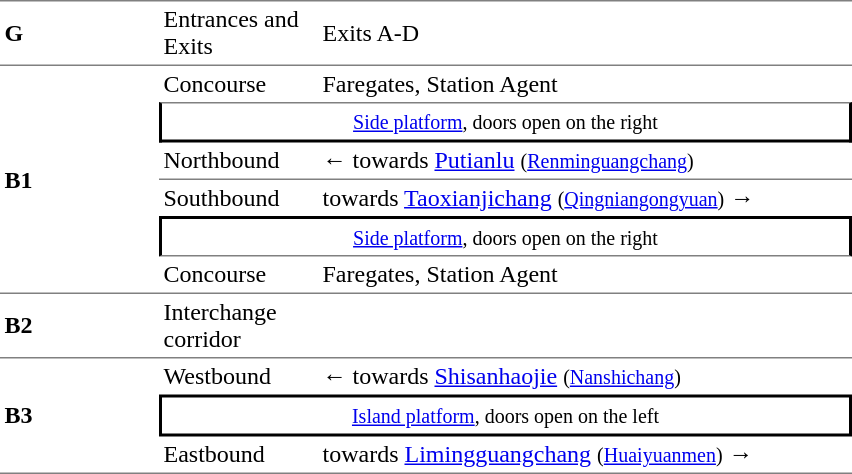<table cellspacing=0 cellpadding=3>
<tr>
<td style="border-top:solid 1px gray;border-bottom:solid 1px gray;" width=100><strong>G</strong></td>
<td style="border-top:solid 1px gray;border-bottom:solid 1px gray;" width=100>Entrances and Exits</td>
<td style="border-top:solid 1px gray;border-bottom:solid 1px gray;" width=350>Exits A-D</td>
</tr>
<tr>
<td style="border-bottom:solid 1px gray;" rowspan=6><strong>B1</strong></td>
<td>Concourse</td>
<td>Faregates, Station Agent</td>
</tr>
<tr>
<td style="border-top:solid 1px gray;border-right:solid 2px black;border-left:solid 2px black;border-bottom:solid 2px black;text-align:center;" colspan=2><small><a href='#'>Side platform</a>, doors open on the right</small></td>
</tr>
<tr>
<td style="border-bottom:solid 1px gray;">Northbound</td>
<td style="border-bottom:solid 1px gray;">←  towards <a href='#'>Putianlu</a> <small>(<a href='#'>Renminguangchang</a>)</small></td>
</tr>
<tr>
<td>Southbound</td>
<td>  towards <a href='#'>Taoxianjichang</a> <small>(<a href='#'>Qingniangongyuan</a>)</small> →</td>
</tr>
<tr>
<td style="border-top:solid 2px black;border-right:solid 2px black;border-left:solid 2px black;border-bottom:solid 1px gray;text-align:center;" colspan=2><small><a href='#'>Side platform</a>, doors open on the right</small></td>
</tr>
<tr>
<td style="border-bottom:solid 1px gray;">Concourse</td>
<td style="border-bottom:solid 1px gray;">Faregates, Station Agent</td>
</tr>
<tr>
<td style="border-bottom:solid 1px gray;"><strong>B2</strong></td>
<td style="border-bottom:solid 1px gray;">Interchange corridor</td>
<td style="border-bottom:solid 1px gray;"></td>
</tr>
<tr>
<td style="border-bottom:solid 1px gray;" rowspan=3><strong>B3</strong></td>
<td>Westbound</td>
<td>←  towards <a href='#'>Shisanhaojie</a> <small>(<a href='#'>Nanshichang</a>)</small></td>
</tr>
<tr>
<td style="border-right:solid 2px black;border-left:solid 2px black;border-top:solid 2px black;border-bottom:solid 2px black;text-align:center;" colspan=2><small><a href='#'>Island platform</a>, doors open on the left</small></td>
</tr>
<tr>
<td style="border-bottom:solid 1px gray;">Eastbound</td>
<td style="border-bottom:solid 1px gray;">  towards <a href='#'>Limingguangchang</a> <small>(<a href='#'>Huaiyuanmen</a>)</small> →</td>
</tr>
</table>
